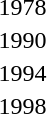<table>
<tr>
<td>1978</td>
<td></td>
<td></td>
<td></td>
</tr>
<tr>
<td>1990</td>
<td></td>
<td></td>
<td></td>
</tr>
<tr>
<td>1994</td>
<td></td>
<td></td>
<td><br></td>
</tr>
<tr>
<td>1998</td>
<td></td>
<td></td>
<td><br></td>
</tr>
</table>
